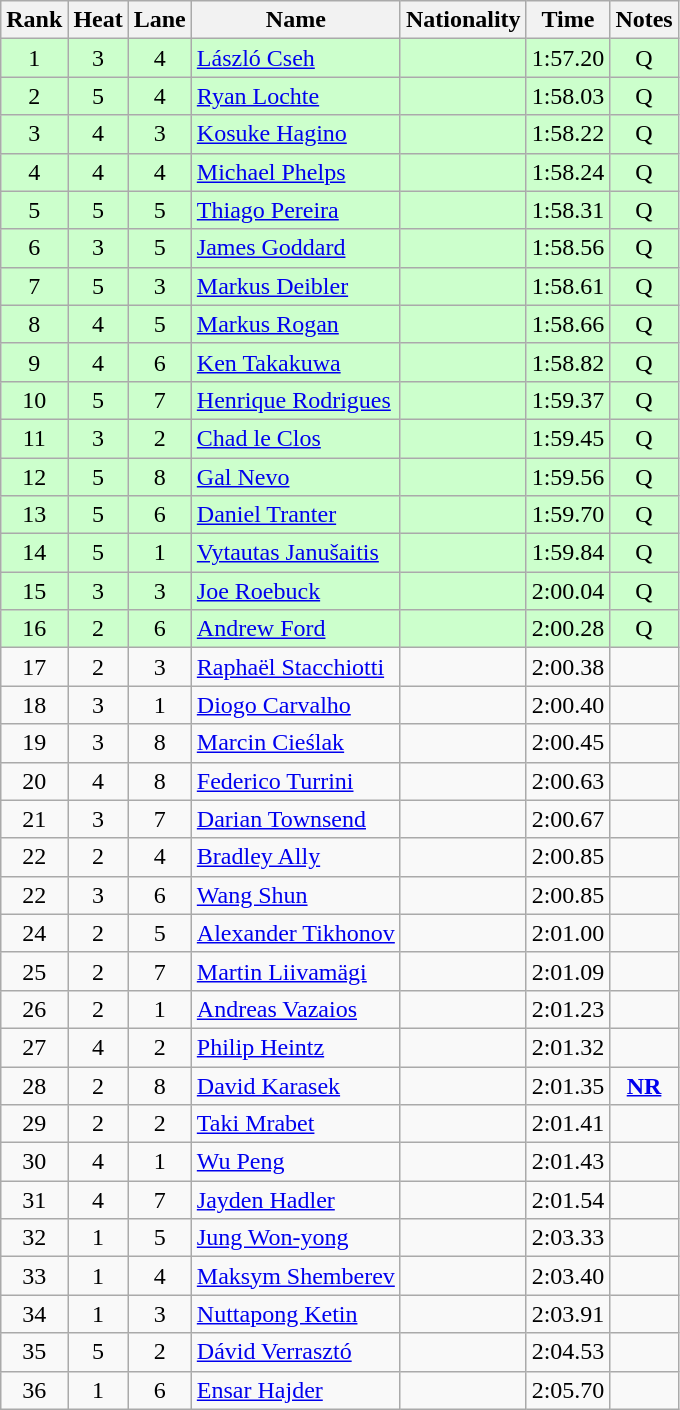<table class="wikitable sortable" style="text-align:center">
<tr>
<th>Rank</th>
<th>Heat</th>
<th>Lane</th>
<th>Name</th>
<th>Nationality</th>
<th>Time</th>
<th>Notes</th>
</tr>
<tr bgcolor=#ccffcc>
<td>1</td>
<td>3</td>
<td>4</td>
<td align=left><a href='#'>László Cseh</a></td>
<td align=left></td>
<td>1:57.20</td>
<td>Q</td>
</tr>
<tr bgcolor=#ccffcc>
<td>2</td>
<td>5</td>
<td>4</td>
<td align=left><a href='#'>Ryan Lochte</a></td>
<td align=left></td>
<td>1:58.03</td>
<td>Q</td>
</tr>
<tr bgcolor=#ccffcc>
<td>3</td>
<td>4</td>
<td>3</td>
<td align=left><a href='#'>Kosuke Hagino</a></td>
<td align=left></td>
<td>1:58.22</td>
<td>Q</td>
</tr>
<tr bgcolor=#ccffcc>
<td>4</td>
<td>4</td>
<td>4</td>
<td align=left><a href='#'>Michael Phelps</a></td>
<td align=left></td>
<td>1:58.24</td>
<td>Q</td>
</tr>
<tr bgcolor=#ccffcc>
<td>5</td>
<td>5</td>
<td>5</td>
<td align=left><a href='#'>Thiago Pereira</a></td>
<td align=left></td>
<td>1:58.31</td>
<td>Q</td>
</tr>
<tr bgcolor=#ccffcc>
<td>6</td>
<td>3</td>
<td>5</td>
<td align=left><a href='#'>James Goddard</a></td>
<td align=left></td>
<td>1:58.56</td>
<td>Q</td>
</tr>
<tr bgcolor=#ccffcc>
<td>7</td>
<td>5</td>
<td>3</td>
<td align=left><a href='#'>Markus Deibler</a></td>
<td align=left></td>
<td>1:58.61</td>
<td>Q</td>
</tr>
<tr bgcolor=#ccffcc>
<td>8</td>
<td>4</td>
<td>5</td>
<td align=left><a href='#'>Markus Rogan</a></td>
<td align=left></td>
<td>1:58.66</td>
<td>Q</td>
</tr>
<tr bgcolor=#ccffcc>
<td>9</td>
<td>4</td>
<td>6</td>
<td align=left><a href='#'>Ken Takakuwa</a></td>
<td align=left></td>
<td>1:58.82</td>
<td>Q</td>
</tr>
<tr bgcolor=#ccffcc>
<td>10</td>
<td>5</td>
<td>7</td>
<td align=left><a href='#'>Henrique Rodrigues</a></td>
<td align=left></td>
<td>1:59.37</td>
<td>Q</td>
</tr>
<tr bgcolor=#ccffcc>
<td>11</td>
<td>3</td>
<td>2</td>
<td align=left><a href='#'>Chad le Clos</a></td>
<td align=left></td>
<td>1:59.45</td>
<td>Q</td>
</tr>
<tr bgcolor=#ccffcc>
<td>12</td>
<td>5</td>
<td>8</td>
<td align=left><a href='#'>Gal Nevo</a></td>
<td align=left></td>
<td>1:59.56</td>
<td>Q</td>
</tr>
<tr bgcolor=#ccffcc>
<td>13</td>
<td>5</td>
<td>6</td>
<td align=left><a href='#'>Daniel Tranter</a></td>
<td align=left></td>
<td>1:59.70</td>
<td>Q</td>
</tr>
<tr bgcolor=#ccffcc>
<td>14</td>
<td>5</td>
<td>1</td>
<td align=left><a href='#'>Vytautas Janušaitis</a></td>
<td align=left></td>
<td>1:59.84</td>
<td>Q</td>
</tr>
<tr bgcolor=#ccffcc>
<td>15</td>
<td>3</td>
<td>3</td>
<td align=left><a href='#'>Joe Roebuck</a></td>
<td align=left></td>
<td>2:00.04</td>
<td>Q</td>
</tr>
<tr bgcolor=#ccffcc>
<td>16</td>
<td>2</td>
<td>6</td>
<td align=left><a href='#'>Andrew Ford</a></td>
<td align=left></td>
<td>2:00.28</td>
<td>Q</td>
</tr>
<tr>
<td>17</td>
<td>2</td>
<td>3</td>
<td align=left><a href='#'>Raphaël Stacchiotti</a></td>
<td align=left></td>
<td>2:00.38</td>
<td></td>
</tr>
<tr>
<td>18</td>
<td>3</td>
<td>1</td>
<td align=left><a href='#'>Diogo Carvalho</a></td>
<td align=left></td>
<td>2:00.40</td>
<td></td>
</tr>
<tr>
<td>19</td>
<td>3</td>
<td>8</td>
<td align=left><a href='#'>Marcin Cieślak</a></td>
<td align=left></td>
<td>2:00.45</td>
<td></td>
</tr>
<tr>
<td>20</td>
<td>4</td>
<td>8</td>
<td align=left><a href='#'>Federico Turrini</a></td>
<td align=left></td>
<td>2:00.63</td>
<td></td>
</tr>
<tr>
<td>21</td>
<td>3</td>
<td>7</td>
<td align=left><a href='#'>Darian Townsend</a></td>
<td align=left></td>
<td>2:00.67</td>
<td></td>
</tr>
<tr>
<td>22</td>
<td>2</td>
<td>4</td>
<td align=left><a href='#'>Bradley Ally</a></td>
<td align=left></td>
<td>2:00.85</td>
<td></td>
</tr>
<tr>
<td>22</td>
<td>3</td>
<td>6</td>
<td align=left><a href='#'>Wang Shun</a></td>
<td align=left></td>
<td>2:00.85</td>
<td></td>
</tr>
<tr>
<td>24</td>
<td>2</td>
<td>5</td>
<td align=left><a href='#'>Alexander Tikhonov</a></td>
<td align=left></td>
<td>2:01.00</td>
<td></td>
</tr>
<tr>
<td>25</td>
<td>2</td>
<td>7</td>
<td align=left><a href='#'>Martin Liivamägi</a></td>
<td align=left></td>
<td>2:01.09</td>
<td></td>
</tr>
<tr>
<td>26</td>
<td>2</td>
<td>1</td>
<td align=left><a href='#'>Andreas Vazaios</a></td>
<td align=left></td>
<td>2:01.23</td>
<td></td>
</tr>
<tr>
<td>27</td>
<td>4</td>
<td>2</td>
<td align=left><a href='#'>Philip Heintz</a></td>
<td align=left></td>
<td>2:01.32</td>
<td></td>
</tr>
<tr>
<td>28</td>
<td>2</td>
<td>8</td>
<td align=left><a href='#'>David Karasek</a></td>
<td align=left></td>
<td>2:01.35</td>
<td><strong><a href='#'>NR</a></strong></td>
</tr>
<tr>
<td>29</td>
<td>2</td>
<td>2</td>
<td align=left><a href='#'>Taki Mrabet</a></td>
<td align=left></td>
<td>2:01.41</td>
<td></td>
</tr>
<tr>
<td>30</td>
<td>4</td>
<td>1</td>
<td align=left><a href='#'>Wu Peng</a></td>
<td align=left></td>
<td>2:01.43</td>
<td></td>
</tr>
<tr>
<td>31</td>
<td>4</td>
<td>7</td>
<td align=left><a href='#'>Jayden Hadler</a></td>
<td align=left></td>
<td>2:01.54</td>
<td></td>
</tr>
<tr>
<td>32</td>
<td>1</td>
<td>5</td>
<td align=left><a href='#'>Jung Won-yong</a></td>
<td align=left></td>
<td>2:03.33</td>
<td></td>
</tr>
<tr>
<td>33</td>
<td>1</td>
<td>4</td>
<td align=left><a href='#'>Maksym Shemberev</a></td>
<td align=left></td>
<td>2:03.40</td>
<td></td>
</tr>
<tr>
<td>34</td>
<td>1</td>
<td>3</td>
<td align=left><a href='#'>Nuttapong Ketin</a></td>
<td align=left></td>
<td>2:03.91</td>
<td></td>
</tr>
<tr>
<td>35</td>
<td>5</td>
<td>2</td>
<td align=left><a href='#'>Dávid Verrasztó</a></td>
<td align=left></td>
<td>2:04.53</td>
<td></td>
</tr>
<tr>
<td>36</td>
<td>1</td>
<td>6</td>
<td align=left><a href='#'>Ensar Hajder</a></td>
<td align=left></td>
<td>2:05.70</td>
<td></td>
</tr>
</table>
